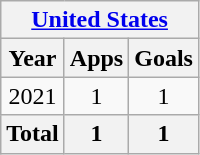<table class="wikitable" style="text-align:center">
<tr>
<th colspan=3><a href='#'>United States</a></th>
</tr>
<tr>
<th>Year</th>
<th>Apps</th>
<th>Goals</th>
</tr>
<tr>
<td>2021</td>
<td>1</td>
<td>1</td>
</tr>
<tr>
<th>Total</th>
<th>1</th>
<th>1</th>
</tr>
</table>
